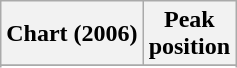<table class="wikitable sortable plainrowheaders">
<tr>
<th>Chart (2006)</th>
<th>Peak<br>position</th>
</tr>
<tr>
</tr>
<tr>
</tr>
<tr>
</tr>
<tr>
</tr>
<tr>
</tr>
<tr>
</tr>
<tr>
</tr>
<tr>
</tr>
</table>
